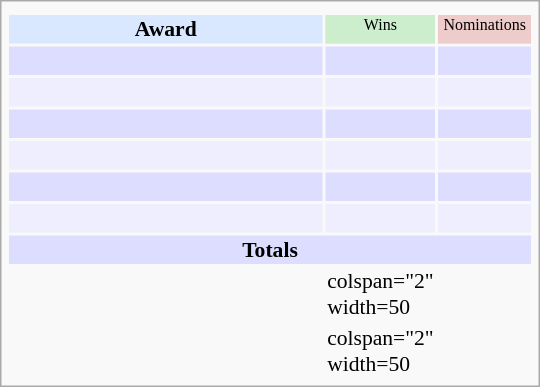<table class="infobox" style="width: 25em; text-align: left; font-size: 90%; vertical-align: middle;">
<tr>
<td colspan="3" style="text-align:center;"></td>
</tr>
<tr style="background:#D9E8FF;text-align:center;">
<th style="vertical-align: middle;">Award</th>
<td style="background:#cceecc; font-size:8pt;" width="60px">Wins</td>
<td style="background:#eecccc; font-size:8pt;" width="60px">Nominations</td>
</tr>
<tr bgcolor=#ddddff>
<td align="center"><br></td>
<td></td>
<td></td>
</tr>
<tr bgcolor=#eeeeff>
<td align="center"><br></td>
<td></td>
<td></td>
</tr>
<tr bgcolor=#ddddff>
<td align="center"><br></td>
<td></td>
<td></td>
</tr>
<tr bgcolor=#eeeeff>
<td align="center"><br></td>
<td></td>
<td></td>
</tr>
<tr bgcolor=#ddddff>
<td align="center"><br></td>
<td></td>
<td></td>
</tr>
<tr bgcolor=#eeeeff>
<td align="center"><br></td>
<td></td>
<td></td>
</tr>
<tr bgcolor=#ddddff>
<td colspan="3" style="text-align:center;"><strong>Totals</strong></td>
</tr>
<tr>
<td></td>
<td>colspan="2" width=50 </td>
</tr>
<tr>
<td></td>
<td>colspan="2" width=50 </td>
</tr>
</table>
